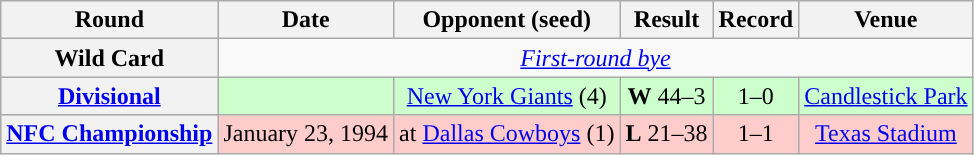<table class="wikitable" style="text-align:center">
<tr>
<th>Round</th>
<th>Date</th>
<th>Opponent (seed)</th>
<th>Result</th>
<th>Record</th>
<th>Venue</th>
</tr>
<tr>
<th>Wild Card</th>
<td colspan="5"><em><a href='#'>First-round bye</a></em></td>
</tr>
<tr style="background:#cfc">
<th><a href='#'>Divisional</a></th>
<td></td>
<td><a href='#'>New York Giants</a> (4)</td>
<td><strong>W</strong> 44–3</td>
<td>1–0</td>
<td><a href='#'>Candlestick Park</a></td>
</tr>
<tr style="background:#fcc">
<th><a href='#'>NFC Championship</a></th>
<td>January 23, 1994</td>
<td>at <a href='#'>Dallas Cowboys</a> (1)</td>
<td><strong>L</strong> 21–38</td>
<td>1–1</td>
<td><a href='#'>Texas Stadium</a></td>
</tr>
</table>
